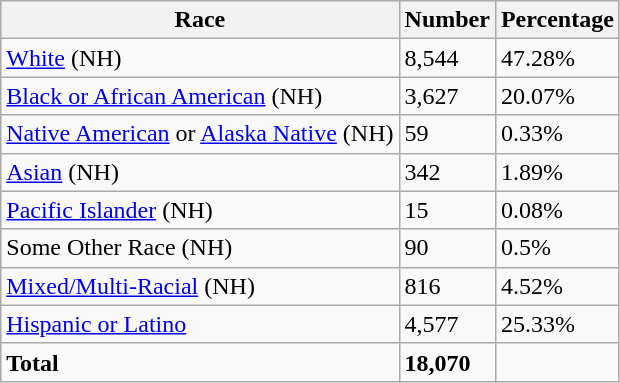<table class="wikitable">
<tr>
<th>Race</th>
<th>Number</th>
<th>Percentage</th>
</tr>
<tr>
<td><a href='#'>White</a> (NH)</td>
<td>8,544</td>
<td>47.28%</td>
</tr>
<tr>
<td><a href='#'>Black or African American</a> (NH)</td>
<td>3,627</td>
<td>20.07%</td>
</tr>
<tr>
<td><a href='#'>Native American</a> or <a href='#'>Alaska Native</a> (NH)</td>
<td>59</td>
<td>0.33%</td>
</tr>
<tr>
<td><a href='#'>Asian</a> (NH)</td>
<td>342</td>
<td>1.89%</td>
</tr>
<tr>
<td><a href='#'>Pacific Islander</a> (NH)</td>
<td>15</td>
<td>0.08%</td>
</tr>
<tr>
<td>Some Other Race (NH)</td>
<td>90</td>
<td>0.5%</td>
</tr>
<tr>
<td><a href='#'>Mixed/Multi-Racial</a> (NH)</td>
<td>816</td>
<td>4.52%</td>
</tr>
<tr>
<td><a href='#'>Hispanic or Latino</a></td>
<td>4,577</td>
<td>25.33%</td>
</tr>
<tr>
<td><strong>Total</strong></td>
<td><strong>18,070</strong></td>
<td></td>
</tr>
</table>
